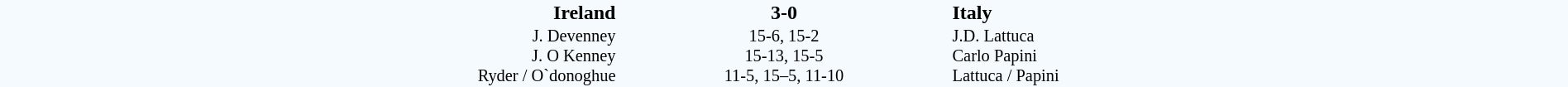<table style="width: 100%; background:#F5FAFF;" cellspacing="0">
<tr>
<td width=24% align=right><strong>Ireland</strong></td>
<td align=center width=13%><strong>3-0</strong></td>
<td width=24%><strong>Italy</strong></td>
</tr>
<tr style=font-size:85%>
<td align=right valign=top>J. Devenney<br>J. O Kenney<br>Ryder / O`donoghue</td>
<td align=center>15-6, 15-2<br>15-13, 15-5<br>11-5, 15–5, 11-10</td>
<td valign=top>J.D. Lattuca<br>Carlo Papini<br>Lattuca / Papini</td>
</tr>
</table>
